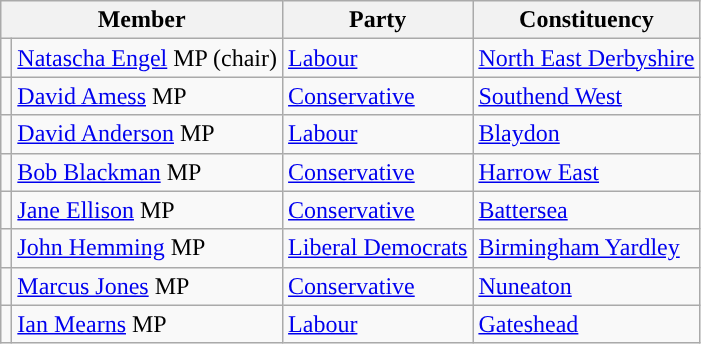<table class="wikitable">
<tr>
<th colspan="2" valign="top">Member</th>
<th valign="top">Party</th>
<th valign="top">Constituency</th>
</tr>
<tr>
<td style="color:inherit;background:"></td>
<td><a href='#'>Natascha Engel</a> MP (chair)</td>
<td><a href='#'>Labour</a></td>
<td><a href='#'>North East Derbyshire</a></td>
</tr>
<tr>
<td style="color:inherit;background:"></td>
<td><a href='#'>David Amess</a> MP</td>
<td><a href='#'>Conservative</a></td>
<td><a href='#'>Southend West</a></td>
</tr>
<tr>
<td style="color:inherit;background:"></td>
<td><a href='#'>David Anderson</a> MP</td>
<td><a href='#'>Labour</a></td>
<td><a href='#'>Blaydon</a></td>
</tr>
<tr>
<td style="color:inherit;background:"></td>
<td><a href='#'>Bob Blackman</a> MP</td>
<td><a href='#'>Conservative</a></td>
<td><a href='#'>Harrow East</a></td>
</tr>
<tr>
<td style="color:inherit;background:"></td>
<td><a href='#'>Jane Ellison</a> MP</td>
<td><a href='#'>Conservative</a></td>
<td><a href='#'>Battersea</a></td>
</tr>
<tr>
<td style="color:inherit;background:"></td>
<td><a href='#'>John Hemming</a> MP</td>
<td><a href='#'>Liberal Democrats</a></td>
<td><a href='#'>Birmingham Yardley</a></td>
</tr>
<tr>
<td style="color:inherit;background:"></td>
<td><a href='#'>Marcus Jones</a> MP</td>
<td><a href='#'>Conservative</a></td>
<td><a href='#'>Nuneaton</a></td>
</tr>
<tr>
<td style="color:inherit;background:"></td>
<td><a href='#'>Ian Mearns</a> MP</td>
<td><a href='#'>Labour</a></td>
<td><a href='#'>Gateshead</a></td>
</tr>
</table>
